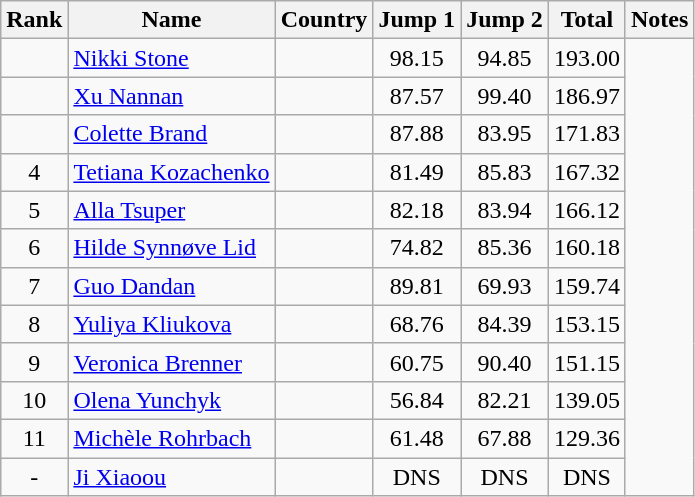<table class="wikitable sortable" style="text-align:center">
<tr>
<th>Rank</th>
<th>Name</th>
<th>Country</th>
<th>Jump 1</th>
<th>Jump 2</th>
<th>Total</th>
<th>Notes</th>
</tr>
<tr>
<td></td>
<td align=left><a href='#'>Nikki Stone</a></td>
<td align=left></td>
<td>98.15</td>
<td>94.85</td>
<td>193.00</td>
</tr>
<tr>
<td></td>
<td align=left><a href='#'>Xu Nannan</a></td>
<td align=left></td>
<td>87.57</td>
<td>99.40</td>
<td>186.97</td>
</tr>
<tr>
<td></td>
<td align=left><a href='#'>Colette Brand</a></td>
<td align=left></td>
<td>87.88</td>
<td>83.95</td>
<td>171.83</td>
</tr>
<tr>
<td>4</td>
<td align=left><a href='#'>Tetiana Kozachenko</a></td>
<td align=left></td>
<td>81.49</td>
<td>85.83</td>
<td>167.32</td>
</tr>
<tr>
<td>5</td>
<td align=left><a href='#'>Alla Tsuper</a></td>
<td align=left></td>
<td>82.18</td>
<td>83.94</td>
<td>166.12</td>
</tr>
<tr>
<td>6</td>
<td align=left><a href='#'>Hilde Synnøve Lid</a></td>
<td align=left></td>
<td>74.82</td>
<td>85.36</td>
<td>160.18</td>
</tr>
<tr>
<td>7</td>
<td align=left><a href='#'>Guo Dandan</a></td>
<td align=left></td>
<td>89.81</td>
<td>69.93</td>
<td>159.74</td>
</tr>
<tr>
<td>8</td>
<td align=left><a href='#'>Yuliya Kliukova</a></td>
<td align=left></td>
<td>68.76</td>
<td>84.39</td>
<td>153.15</td>
</tr>
<tr>
<td>9</td>
<td align=left><a href='#'>Veronica Brenner</a></td>
<td align=left></td>
<td>60.75</td>
<td>90.40</td>
<td>151.15</td>
</tr>
<tr>
<td>10</td>
<td align=left><a href='#'>Olena Yunchyk</a></td>
<td align=left></td>
<td>56.84</td>
<td>82.21</td>
<td>139.05</td>
</tr>
<tr>
<td>11</td>
<td align=left><a href='#'>Michèle Rohrbach</a></td>
<td align=left></td>
<td>61.48</td>
<td>67.88</td>
<td>129.36</td>
</tr>
<tr>
<td>-</td>
<td align=left><a href='#'>Ji Xiaoou</a></td>
<td align=left></td>
<td>DNS</td>
<td>DNS</td>
<td>DNS</td>
</tr>
</table>
